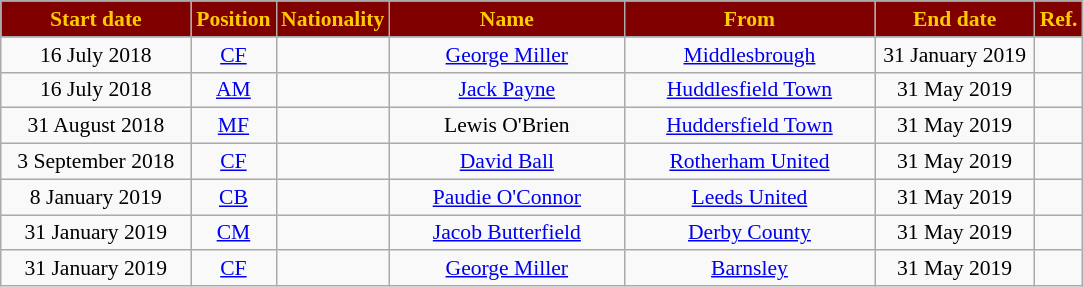<table class="wikitable"  style="text-align:center; font-size:90%; ">
<tr>
<th style="background:#800000; color:#FFCC00; width:120px;">Start date</th>
<th style="background:#800000; color:#FFCC00; width:50px;">Position</th>
<th style="background:#800000; color:#FFCC00; width:50px;">Nationality</th>
<th style="background:#800000; color:#FFCC00; width:150px;">Name</th>
<th style="background:#800000; color:#FFCC00; width:160px;">From</th>
<th style="background:#800000; color:#FFCC00; width:100px;">End date</th>
<th style="background:#800000; color:#FFCC00; width:25px;">Ref.</th>
</tr>
<tr>
</tr>
<tr>
<td>16 July 2018</td>
<td><a href='#'>CF</a></td>
<td></td>
<td><a href='#'>George Miller</a></td>
<td><a href='#'>Middlesbrough</a></td>
<td>31 January 2019</td>
<td></td>
</tr>
<tr>
<td>16 July 2018</td>
<td><a href='#'>AM</a></td>
<td></td>
<td><a href='#'>Jack Payne</a></td>
<td><a href='#'>Huddlesfield Town</a></td>
<td>31 May 2019</td>
<td></td>
</tr>
<tr>
<td>31 August 2018</td>
<td><a href='#'>MF</a></td>
<td></td>
<td>Lewis O'Brien</td>
<td><a href='#'>Huddersfield Town</a></td>
<td>31 May 2019</td>
<td></td>
</tr>
<tr>
<td>3 September 2018</td>
<td><a href='#'>CF</a></td>
<td></td>
<td><a href='#'>David Ball</a></td>
<td><a href='#'>Rotherham United</a></td>
<td>31 May 2019</td>
<td></td>
</tr>
<tr>
<td>8 January 2019</td>
<td><a href='#'>CB</a></td>
<td></td>
<td><a href='#'>Paudie O'Connor</a></td>
<td><a href='#'>Leeds United</a></td>
<td>31 May 2019</td>
<td></td>
</tr>
<tr>
<td>31 January 2019</td>
<td><a href='#'>CM</a></td>
<td></td>
<td><a href='#'>Jacob Butterfield</a></td>
<td><a href='#'>Derby County</a></td>
<td>31 May 2019</td>
<td></td>
</tr>
<tr>
<td>31 January 2019</td>
<td><a href='#'>CF</a></td>
<td></td>
<td><a href='#'>George Miller</a></td>
<td><a href='#'>Barnsley</a></td>
<td>31 May 2019</td>
<td></td>
</tr>
</table>
